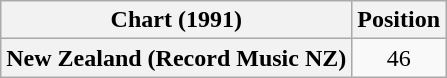<table class="wikitable plainrowheaders" style="text-align:center">
<tr>
<th>Chart (1991)</th>
<th>Position</th>
</tr>
<tr>
<th scope="row">New Zealand (Record Music NZ)</th>
<td>46</td>
</tr>
</table>
